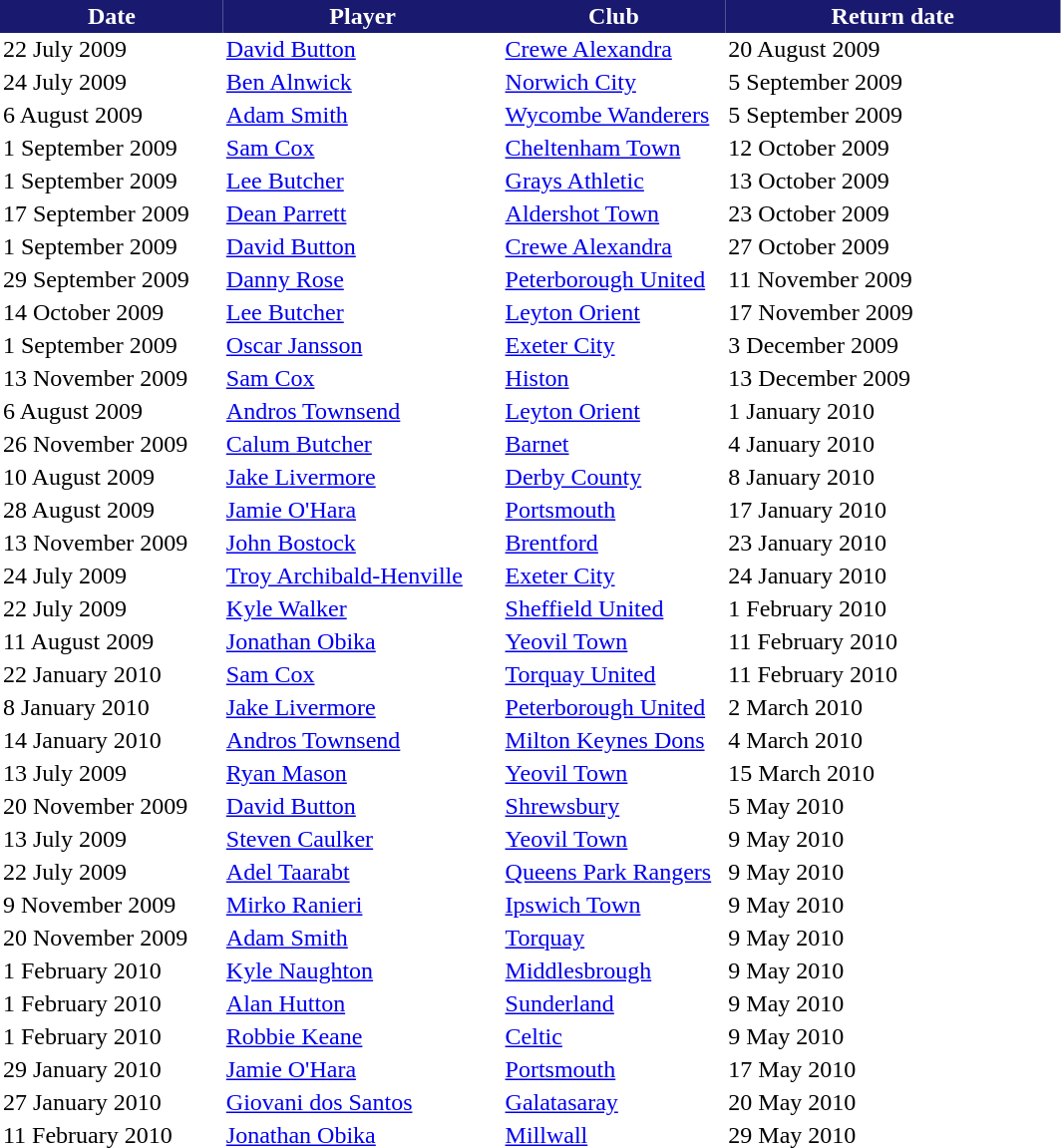<table border="0" cellspacing="0" cellpadding="2">
<tr style="background:#191970; color:white;">
<th width=20%>Date</th>
<th width=25%>Player</th>
<th width=20%>Club</th>
<th width=30%>Return date</th>
</tr>
<tr>
<td>22 July 2009</td>
<td> <a href='#'>David Button</a></td>
<td><a href='#'>Crewe Alexandra</a></td>
<td>20 August 2009</td>
</tr>
<tr>
<td>24 July 2009</td>
<td> <a href='#'>Ben Alnwick</a></td>
<td><a href='#'>Norwich City</a></td>
<td>5 September 2009</td>
</tr>
<tr>
<td>6 August 2009</td>
<td> <a href='#'>Adam Smith</a></td>
<td><a href='#'>Wycombe Wanderers</a></td>
<td>5 September 2009</td>
</tr>
<tr>
<td>1 September 2009</td>
<td> <a href='#'>Sam Cox</a></td>
<td><a href='#'>Cheltenham Town</a></td>
<td>12 October 2009</td>
</tr>
<tr>
<td>1 September 2009</td>
<td> <a href='#'>Lee Butcher</a></td>
<td><a href='#'>Grays Athletic</a></td>
<td>13 October 2009</td>
</tr>
<tr>
<td>17 September 2009</td>
<td> <a href='#'>Dean Parrett</a></td>
<td><a href='#'>Aldershot Town</a></td>
<td>23 October 2009</td>
</tr>
<tr>
<td>1 September 2009</td>
<td> <a href='#'>David Button</a></td>
<td><a href='#'>Crewe Alexandra</a></td>
<td>27 October 2009</td>
</tr>
<tr>
<td>29 September 2009</td>
<td> <a href='#'>Danny Rose</a></td>
<td><a href='#'>Peterborough United</a></td>
<td>11 November 2009</td>
</tr>
<tr>
<td>14 October 2009</td>
<td> <a href='#'>Lee Butcher</a></td>
<td><a href='#'>Leyton Orient</a></td>
<td>17 November 2009</td>
</tr>
<tr>
<td>1 September 2009</td>
<td> <a href='#'>Oscar Jansson</a></td>
<td><a href='#'>Exeter City</a></td>
<td>3 December 2009</td>
</tr>
<tr>
<td>13 November 2009</td>
<td> <a href='#'>Sam Cox</a></td>
<td><a href='#'>Histon</a></td>
<td>13 December 2009</td>
</tr>
<tr>
<td>6 August 2009</td>
<td> <a href='#'>Andros Townsend</a></td>
<td><a href='#'>Leyton Orient</a></td>
<td>1 January 2010</td>
</tr>
<tr>
<td>26 November 2009</td>
<td> <a href='#'>Calum Butcher</a></td>
<td><a href='#'>Barnet</a></td>
<td>4 January 2010</td>
</tr>
<tr>
<td>10 August 2009</td>
<td> <a href='#'>Jake Livermore</a></td>
<td><a href='#'>Derby County</a></td>
<td>8 January 2010</td>
</tr>
<tr>
<td>28 August 2009</td>
<td> <a href='#'>Jamie O'Hara</a></td>
<td><a href='#'>Portsmouth</a></td>
<td>17 January 2010</td>
</tr>
<tr>
<td>13 November 2009</td>
<td> <a href='#'>John Bostock</a></td>
<td><a href='#'>Brentford</a></td>
<td>23 January 2010</td>
</tr>
<tr>
<td>24 July 2009</td>
<td> <a href='#'>Troy Archibald-Henville</a></td>
<td><a href='#'>Exeter City</a></td>
<td>24 January 2010</td>
</tr>
<tr>
<td>22 July 2009</td>
<td> <a href='#'>Kyle Walker</a></td>
<td><a href='#'>Sheffield United</a></td>
<td>1 February 2010</td>
</tr>
<tr>
<td>11 August 2009</td>
<td> <a href='#'>Jonathan Obika</a></td>
<td><a href='#'>Yeovil Town</a></td>
<td>11 February 2010</td>
</tr>
<tr>
<td>22 January 2010</td>
<td> <a href='#'>Sam Cox</a></td>
<td><a href='#'>Torquay United</a></td>
<td>11 February 2010</td>
</tr>
<tr>
<td>8 January 2010</td>
<td> <a href='#'>Jake Livermore</a></td>
<td><a href='#'>Peterborough United</a></td>
<td>2 March 2010</td>
</tr>
<tr>
<td>14 January 2010</td>
<td> <a href='#'>Andros Townsend</a></td>
<td><a href='#'>Milton Keynes Dons</a></td>
<td>4 March 2010</td>
</tr>
<tr>
<td>13 July 2009</td>
<td> <a href='#'>Ryan Mason</a></td>
<td><a href='#'>Yeovil Town</a></td>
<td>15 March 2010</td>
</tr>
<tr>
<td>20 November 2009</td>
<td> <a href='#'>David Button</a></td>
<td><a href='#'>Shrewsbury</a></td>
<td>5 May 2010</td>
</tr>
<tr>
<td>13 July 2009</td>
<td> <a href='#'>Steven Caulker</a></td>
<td><a href='#'>Yeovil Town</a></td>
<td>9 May 2010</td>
</tr>
<tr>
<td>22 July 2009</td>
<td> <a href='#'>Adel Taarabt</a></td>
<td><a href='#'>Queens Park Rangers</a></td>
<td>9 May 2010</td>
</tr>
<tr>
<td>9 November 2009</td>
<td> <a href='#'>Mirko Ranieri</a></td>
<td><a href='#'>Ipswich Town</a></td>
<td>9 May 2010</td>
</tr>
<tr>
<td>20 November 2009</td>
<td> <a href='#'>Adam Smith</a></td>
<td><a href='#'>Torquay</a></td>
<td>9 May 2010</td>
</tr>
<tr>
<td>1 February 2010</td>
<td> <a href='#'>Kyle Naughton</a></td>
<td><a href='#'>Middlesbrough</a></td>
<td>9 May 2010</td>
</tr>
<tr>
<td>1 February 2010</td>
<td> <a href='#'>Alan Hutton</a></td>
<td><a href='#'>Sunderland</a></td>
<td>9 May 2010</td>
</tr>
<tr>
<td>1 February 2010</td>
<td> <a href='#'>Robbie Keane</a></td>
<td><a href='#'>Celtic</a></td>
<td>9 May 2010</td>
</tr>
<tr>
<td>29 January 2010</td>
<td> <a href='#'>Jamie O'Hara</a></td>
<td><a href='#'>Portsmouth</a></td>
<td>17 May 2010</td>
</tr>
<tr>
<td>27 January 2010</td>
<td> <a href='#'>Giovani dos Santos</a></td>
<td><a href='#'>Galatasaray</a></td>
<td>20 May 2010</td>
</tr>
<tr>
<td>11 February 2010</td>
<td> <a href='#'>Jonathan Obika</a></td>
<td><a href='#'>Millwall</a></td>
<td>29 May 2010</td>
</tr>
</table>
